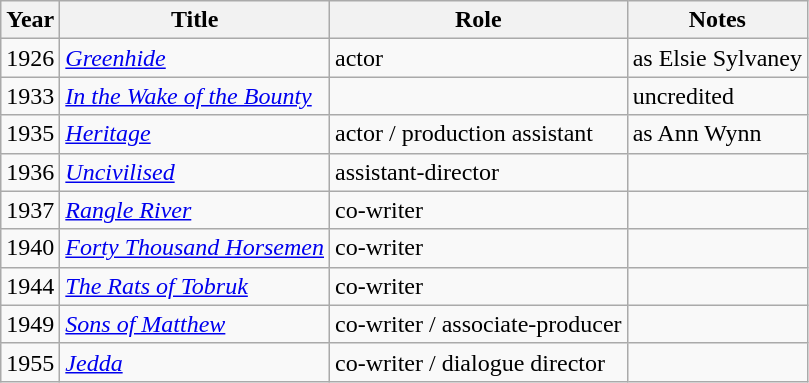<table class="wikitable">
<tr>
<th scope="col">Year</th>
<th scope="col">Title</th>
<th scope="col">Role</th>
<th scope="col">Notes</th>
</tr>
<tr>
<td>1926</td>
<td><em><a href='#'>Greenhide</a></em></td>
<td>actor</td>
<td>as Elsie Sylvaney</td>
</tr>
<tr>
<td>1933</td>
<td><em><a href='#'>In the Wake of the Bounty</a></em></td>
<td></td>
<td>uncredited</td>
</tr>
<tr>
<td>1935</td>
<td><em><a href='#'>Heritage</a></em></td>
<td>actor / production assistant</td>
<td>as Ann Wynn</td>
</tr>
<tr>
<td>1936</td>
<td><em><a href='#'>Uncivilised</a></em></td>
<td>assistant-director</td>
<td></td>
</tr>
<tr>
<td>1937</td>
<td><em><a href='#'>Rangle River</a></em></td>
<td>co-writer</td>
<td></td>
</tr>
<tr>
<td>1940</td>
<td><em><a href='#'>Forty Thousand Horsemen</a></em></td>
<td>co-writer</td>
<td></td>
</tr>
<tr>
<td>1944</td>
<td><em><a href='#'>The Rats of Tobruk</a></em></td>
<td>co-writer</td>
<td></td>
</tr>
<tr>
<td>1949</td>
<td><em><a href='#'>Sons of Matthew</a></em></td>
<td>co-writer / associate-producer</td>
<td></td>
</tr>
<tr>
<td>1955</td>
<td><em><a href='#'>Jedda</a></em></td>
<td>co-writer / dialogue director</td>
<td></td>
</tr>
</table>
